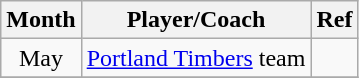<table class=wikitable>
<tr>
<th>Month</th>
<th>Player/Coach</th>
<th>Ref</th>
</tr>
<tr>
<td align=center>May</td>
<td><a href='#'>Portland Timbers</a> team</td>
<td></td>
</tr>
<tr>
</tr>
</table>
